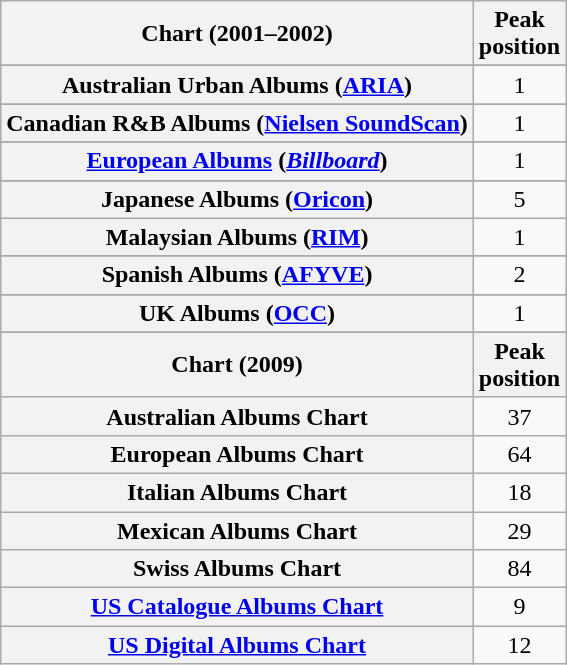<table class="wikitable sortable plainrowheaders" style="text-align:center">
<tr>
<th>Chart (2001–2002)</th>
<th>Peak<br>position</th>
</tr>
<tr>
</tr>
<tr>
<th scope="row">Australian Urban Albums (<a href='#'>ARIA</a>)</th>
<td>1</td>
</tr>
<tr>
</tr>
<tr>
</tr>
<tr>
</tr>
<tr>
</tr>
<tr>
<th scope="row">Canadian R&B Albums (<a href='#'>Nielsen SoundScan</a>)</th>
<td>1</td>
</tr>
<tr>
</tr>
<tr>
</tr>
<tr>
<th scope="row"><a href='#'>European Albums</a> (<a href='#'><em>Billboard</em></a>)</th>
<td>1</td>
</tr>
<tr>
</tr>
<tr>
</tr>
<tr>
</tr>
<tr>
</tr>
<tr>
</tr>
<tr>
<th scope="row">Japanese Albums (<a href='#'>Oricon</a>)</th>
<td>5</td>
</tr>
<tr>
<th scope="row">Malaysian Albums (<a href='#'>RIM</a>)</th>
<td>1</td>
</tr>
<tr>
</tr>
<tr>
</tr>
<tr>
</tr>
<tr>
</tr>
<tr>
<th scope="row">Spanish Albums (<a href='#'>AFYVE</a>)</th>
<td>2</td>
</tr>
<tr>
</tr>
<tr>
</tr>
<tr>
<th scope="row">UK Albums (<a href='#'>OCC</a>)</th>
<td>1</td>
</tr>
<tr>
</tr>
<tr>
</tr>
<tr>
</tr>
<tr>
<th>Chart (2009)</th>
<th>Peak<br>position</th>
</tr>
<tr>
<th scope="row">Australian Albums Chart</th>
<td>37</td>
</tr>
<tr>
<th scope="row">European Albums Chart</th>
<td>64</td>
</tr>
<tr>
<th scope="row">Italian Albums Chart</th>
<td>18</td>
</tr>
<tr>
<th scope="row">Mexican Albums Chart</th>
<td>29</td>
</tr>
<tr>
<th scope="row">Swiss Albums Chart</th>
<td>84</td>
</tr>
<tr>
<th scope="row"><a href='#'>US Catalogue Albums Chart</a></th>
<td>9</td>
</tr>
<tr>
<th scope="row"><a href='#'>US Digital Albums Chart</a></th>
<td>12</td>
</tr>
</table>
